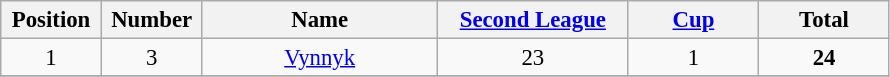<table class="wikitable" style="font-size: 95%; text-align: center;">
<tr>
<th width=60>Position</th>
<th width=60>Number</th>
<th width=150>Name</th>
<th width=120><a href='#'>Second League</a></th>
<th width=80><a href='#'>Cup</a></th>
<th width=80>Total</th>
</tr>
<tr>
<td>1</td>
<td>3</td>
<td><a href='#'>Vynnyk</a></td>
<td>23</td>
<td>1</td>
<td><strong>24</strong></td>
</tr>
<tr>
</tr>
</table>
